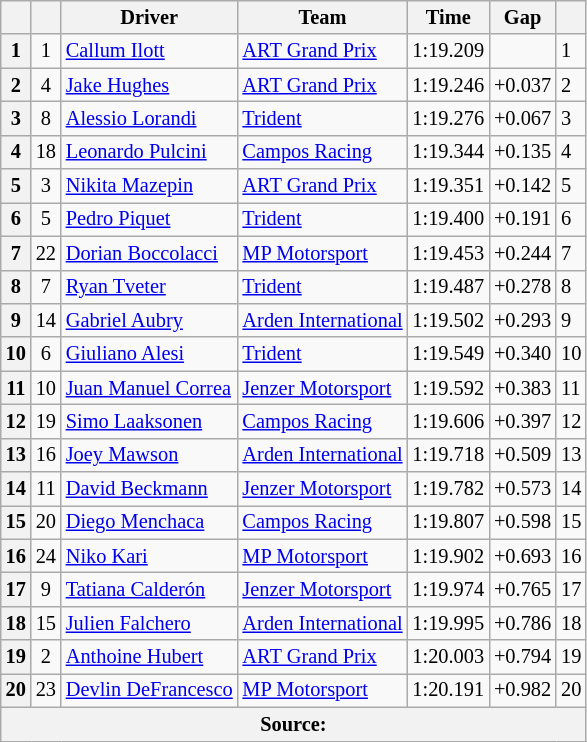<table class="wikitable" style="font-size:85%">
<tr>
<th></th>
<th></th>
<th>Driver</th>
<th>Team</th>
<th>Time</th>
<th>Gap</th>
<th></th>
</tr>
<tr>
<th>1</th>
<td align="center">1</td>
<td> <a href='#'>Callum Ilott</a></td>
<td><a href='#'>ART Grand Prix</a></td>
<td>1:19.209</td>
<td></td>
<td>1</td>
</tr>
<tr>
<th>2</th>
<td align="center">4</td>
<td> <a href='#'>Jake Hughes</a></td>
<td><a href='#'>ART Grand Prix</a></td>
<td>1:19.246</td>
<td>+0.037</td>
<td>2</td>
</tr>
<tr>
<th>3</th>
<td align="center">8</td>
<td> <a href='#'>Alessio Lorandi</a></td>
<td><a href='#'>Trident</a></td>
<td>1:19.276</td>
<td>+0.067</td>
<td>3</td>
</tr>
<tr>
<th>4</th>
<td align="center">18</td>
<td> <a href='#'>Leonardo Pulcini</a></td>
<td><a href='#'>Campos Racing</a></td>
<td>1:19.344</td>
<td>+0.135</td>
<td>4</td>
</tr>
<tr>
<th>5</th>
<td align="center">3</td>
<td> <a href='#'>Nikita Mazepin</a></td>
<td><a href='#'>ART Grand Prix</a></td>
<td>1:19.351</td>
<td>+0.142</td>
<td>5</td>
</tr>
<tr>
<th>6</th>
<td align="center">5</td>
<td> <a href='#'>Pedro Piquet</a></td>
<td><a href='#'>Trident</a></td>
<td>1:19.400</td>
<td>+0.191</td>
<td>6</td>
</tr>
<tr>
<th>7</th>
<td align="center">22</td>
<td> <a href='#'>Dorian Boccolacci</a></td>
<td><a href='#'>MP Motorsport</a></td>
<td>1:19.453</td>
<td>+0.244</td>
<td>7</td>
</tr>
<tr>
<th>8</th>
<td align="center">7</td>
<td> <a href='#'>Ryan Tveter</a></td>
<td><a href='#'>Trident</a></td>
<td>1:19.487</td>
<td>+0.278</td>
<td>8</td>
</tr>
<tr>
<th>9</th>
<td align="center">14</td>
<td> <a href='#'>Gabriel Aubry</a></td>
<td><a href='#'>Arden International</a></td>
<td>1:19.502</td>
<td>+0.293</td>
<td>9</td>
</tr>
<tr>
<th>10</th>
<td align="center">6</td>
<td> <a href='#'>Giuliano Alesi</a></td>
<td><a href='#'>Trident</a></td>
<td>1:19.549</td>
<td>+0.340</td>
<td>10</td>
</tr>
<tr>
<th>11</th>
<td align="center">10</td>
<td> <a href='#'>Juan Manuel Correa</a></td>
<td><a href='#'>Jenzer Motorsport</a></td>
<td>1:19.592</td>
<td>+0.383</td>
<td>11</td>
</tr>
<tr>
<th>12</th>
<td align="center">19</td>
<td> <a href='#'>Simo Laaksonen</a></td>
<td><a href='#'>Campos Racing</a></td>
<td>1:19.606</td>
<td>+0.397</td>
<td>12</td>
</tr>
<tr>
<th>13</th>
<td align="center">16</td>
<td> <a href='#'>Joey Mawson</a></td>
<td><a href='#'>Arden International</a></td>
<td>1:19.718</td>
<td>+0.509</td>
<td>13</td>
</tr>
<tr>
<th>14</th>
<td align="center">11</td>
<td> <a href='#'>David Beckmann</a></td>
<td><a href='#'>Jenzer Motorsport</a></td>
<td>1:19.782</td>
<td>+0.573</td>
<td>14</td>
</tr>
<tr>
<th>15</th>
<td align="center">20</td>
<td> <a href='#'>Diego Menchaca</a></td>
<td><a href='#'>Campos Racing</a></td>
<td>1:19.807</td>
<td>+0.598</td>
<td>15</td>
</tr>
<tr>
<th>16</th>
<td align="center">24</td>
<td> <a href='#'>Niko Kari</a></td>
<td><a href='#'>MP Motorsport</a></td>
<td>1:19.902</td>
<td>+0.693</td>
<td>16</td>
</tr>
<tr>
<th>17</th>
<td align="center">9</td>
<td> <a href='#'>Tatiana Calderón</a></td>
<td><a href='#'>Jenzer Motorsport</a></td>
<td>1:19.974</td>
<td>+0.765</td>
<td>17</td>
</tr>
<tr>
<th>18</th>
<td align="center">15</td>
<td> <a href='#'>Julien Falchero</a></td>
<td><a href='#'>Arden International</a></td>
<td>1:19.995</td>
<td>+0.786</td>
<td>18</td>
</tr>
<tr>
<th>19</th>
<td align="center">2</td>
<td> <a href='#'>Anthoine Hubert</a></td>
<td><a href='#'>ART Grand Prix</a></td>
<td>1:20.003</td>
<td>+0.794</td>
<td>19</td>
</tr>
<tr>
<th>20</th>
<td align="center">23</td>
<td> <a href='#'>Devlin DeFrancesco</a></td>
<td><a href='#'>MP Motorsport</a></td>
<td>1:20.191</td>
<td>+0.982</td>
<td>20</td>
</tr>
<tr>
<th colspan="7">Source:</th>
</tr>
</table>
